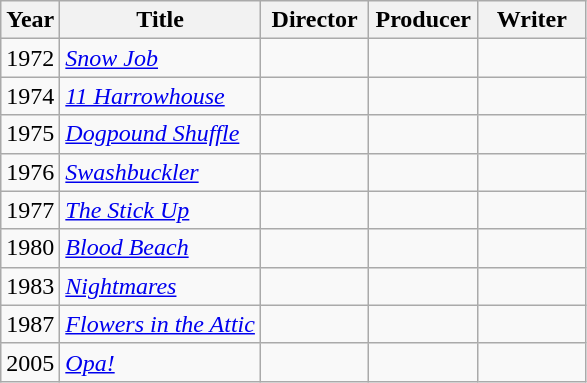<table class="wikitable">
<tr>
<th>Year</th>
<th>Title</th>
<th width=65>Director</th>
<th width=65>Producer</th>
<th width=65>Writer</th>
</tr>
<tr>
<td>1972</td>
<td><em><a href='#'>Snow Job</a></em></td>
<td></td>
<td></td>
<td></td>
</tr>
<tr>
<td>1974</td>
<td><em><a href='#'>11 Harrowhouse</a></em></td>
<td></td>
<td></td>
<td></td>
</tr>
<tr>
<td>1975</td>
<td><em><a href='#'>Dogpound Shuffle</a></em></td>
<td></td>
<td></td>
<td></td>
</tr>
<tr>
<td>1976</td>
<td><em><a href='#'>Swashbuckler</a></em></td>
<td></td>
<td></td>
<td></td>
</tr>
<tr>
<td>1977</td>
<td><em><a href='#'>The Stick Up</a></em></td>
<td></td>
<td></td>
<td></td>
</tr>
<tr>
<td>1980</td>
<td><em><a href='#'>Blood Beach</a></em></td>
<td></td>
<td></td>
<td></td>
</tr>
<tr>
<td>1983</td>
<td><em><a href='#'>Nightmares</a></em></td>
<td></td>
<td></td>
<td></td>
</tr>
<tr>
<td>1987</td>
<td><em><a href='#'>Flowers in the Attic</a></em></td>
<td></td>
<td></td>
<td></td>
</tr>
<tr>
<td>2005</td>
<td><em><a href='#'>Opa!</a></em></td>
<td></td>
<td></td>
<td></td>
</tr>
</table>
